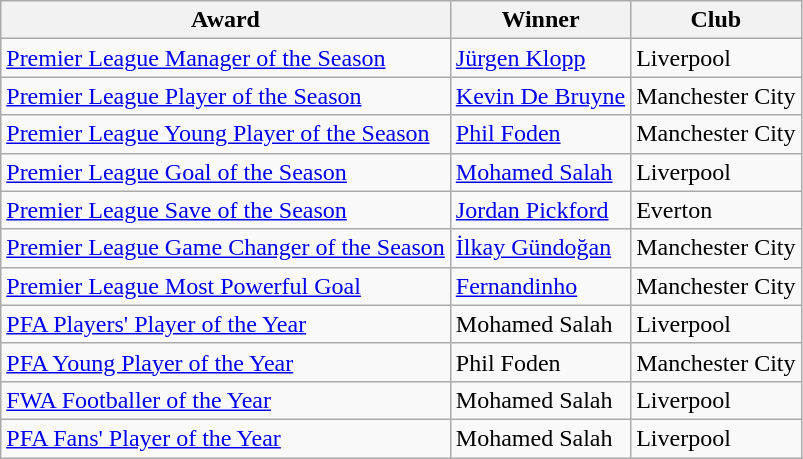<table class="wikitable">
<tr>
<th>Award</th>
<th>Winner</th>
<th>Club</th>
</tr>
<tr>
<td><a href='#'>Premier League Manager of the Season</a></td>
<td> <a href='#'>Jürgen Klopp</a></td>
<td>Liverpool</td>
</tr>
<tr>
<td><a href='#'>Premier League Player of the Season</a></td>
<td> <a href='#'>Kevin De Bruyne</a></td>
<td>Manchester City</td>
</tr>
<tr>
<td><a href='#'>Premier League Young Player of the Season</a></td>
<td> <a href='#'>Phil Foden</a></td>
<td>Manchester City</td>
</tr>
<tr>
<td><a href='#'>Premier League Goal of the Season</a></td>
<td> <a href='#'>Mohamed Salah</a></td>
<td>Liverpool</td>
</tr>
<tr>
<td><a href='#'>Premier League Save of the Season</a></td>
<td> <a href='#'>Jordan Pickford</a></td>
<td>Everton</td>
</tr>
<tr>
<td><a href='#'>Premier League Game Changer of the Season</a></td>
<td> <a href='#'>İlkay Gündoğan</a></td>
<td>Manchester City</td>
</tr>
<tr>
<td><a href='#'>Premier League Most Powerful Goal</a></td>
<td> <a href='#'>Fernandinho</a></td>
<td>Manchester City</td>
</tr>
<tr>
<td><a href='#'>PFA Players' Player of the Year</a></td>
<td> Mohamed Salah</td>
<td>Liverpool</td>
</tr>
<tr>
<td><a href='#'>PFA Young Player of the Year</a></td>
<td> Phil Foden</td>
<td>Manchester City</td>
</tr>
<tr>
<td><a href='#'>FWA Footballer of the Year</a></td>
<td> Mohamed Salah</td>
<td>Liverpool</td>
</tr>
<tr>
<td><a href='#'>PFA Fans' Player of the Year</a></td>
<td> Mohamed Salah</td>
<td>Liverpool</td>
</tr>
</table>
